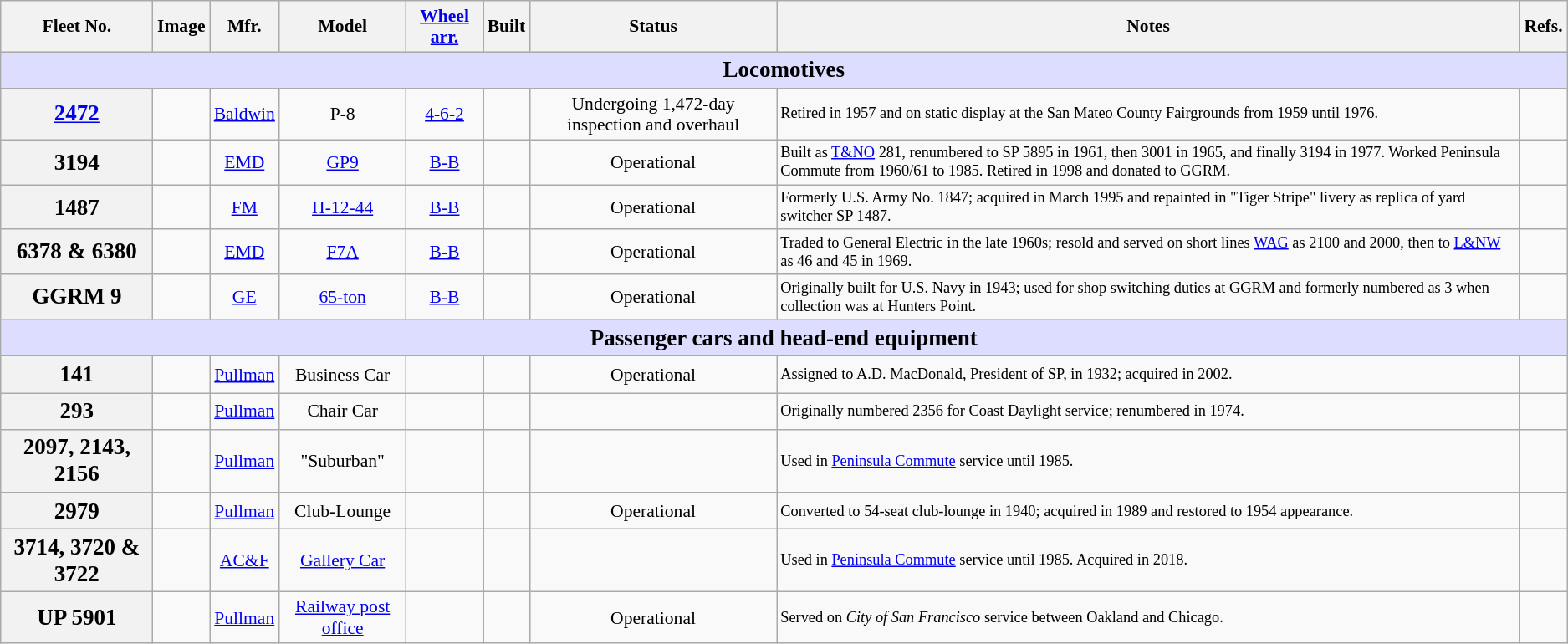<table class="wikitable sortable" style="text-align:center;font-size:90%;">
<tr>
<th>Fleet No.</th>
<th class="unsortable">Image</th>
<th>Mfr.</th>
<th>Model</th>
<th><a href='#'>Wheel arr.</a></th>
<th>Built</th>
<th>Status</th>
<th class="unsortable">Notes</th>
<th class="unsortable">Refs.</th>
</tr>
<tr>
<th colspan=9 style="font-size:125%;background:#ddf">Locomotives</th>
</tr>
<tr>
<th style="font-size:125%;"><a href='#'>2472</a></th>
<td></td>
<td><a href='#'>Baldwin</a></td>
<td>P-8</td>
<td><a href='#'>4-6-2</a></td>
<td></td>
<td>Undergoing 1,472-day inspection and overhaul</td>
<td style="text-align:left;font-size:85%;">Retired in 1957 and on static display at the San Mateo County Fairgrounds from 1959 until 1976.</td>
<td></td>
</tr>
<tr>
<th style="font-size:125%;">3194</th>
<td></td>
<td><a href='#'>EMD</a></td>
<td><a href='#'>GP9</a></td>
<td><a href='#'>B-B</a></td>
<td></td>
<td>Operational</td>
<td style="text-align:left;font-size:85%;">Built as <a href='#'>T&NO</a> 281, renumbered to SP 5895 in 1961, then 3001 in 1965, and finally 3194 in 1977. Worked Peninsula Commute from 1960/61 to 1985. Retired in 1998 and donated to GGRM.</td>
<td></td>
</tr>
<tr>
<th style="font-size:125%;">1487</th>
<td></td>
<td><a href='#'>FM</a></td>
<td><a href='#'>H-12-44</a></td>
<td><a href='#'>B-B</a></td>
<td></td>
<td>Operational</td>
<td style="text-align:left;font-size:85%;">Formerly U.S. Army No. 1847; acquired in March 1995 and repainted in "Tiger Stripe" livery as replica of yard switcher SP 1487.</td>
<td></td>
</tr>
<tr>
<th style="font-size:125%;">6378 & 6380</th>
<td></td>
<td><a href='#'>EMD</a></td>
<td><a href='#'>F7A</a></td>
<td><a href='#'>B-B</a></td>
<td></td>
<td>Operational</td>
<td style="text-align:left;font-size:85%;">Traded to General Electric in the late 1960s; resold and served on short lines <a href='#'>WAG</a> as 2100 and 2000, then to <a href='#'>L&NW</a> as 46 and 45 in 1969.</td>
<td></td>
</tr>
<tr>
<th style="font-size:125%;">GGRM 9</th>
<td></td>
<td><a href='#'>GE</a></td>
<td><a href='#'>65-ton</a></td>
<td><a href='#'>B-B</a></td>
<td></td>
<td>Operational</td>
<td style="text-align:left;font-size:85%;">Originally built for U.S. Navy in 1943; used for shop switching duties at GGRM and formerly numbered as 3 when collection was at Hunters Point.</td>
<td></td>
</tr>
<tr>
<th colspan=9 style="font-size:125%;background:#ddf">Passenger cars and head-end equipment</th>
</tr>
<tr>
<th style="font-size:125%;">141</th>
<td></td>
<td><a href='#'>Pullman</a></td>
<td>Business Car</td>
<td></td>
<td></td>
<td>Operational</td>
<td style="text-align:left;font-size:85%;">Assigned to A.D. MacDonald, President of SP, in 1932; acquired in 2002.</td>
<td></td>
</tr>
<tr>
<th style="font-size:125%;">293</th>
<td></td>
<td><a href='#'>Pullman</a></td>
<td>Chair Car</td>
<td></td>
<td></td>
<td></td>
<td style="text-align:left;font-size:85%;">Originally numbered 2356 for Coast Daylight service; renumbered in 1974.</td>
<td></td>
</tr>
<tr>
<th style="font-size:125%;">2097, 2143, 2156</th>
<td></td>
<td><a href='#'>Pullman</a></td>
<td>"Suburban"</td>
<td></td>
<td></td>
<td></td>
<td style="text-align:left;font-size:85%;">Used in <a href='#'>Peninsula Commute</a> service until 1985.</td>
<td></td>
</tr>
<tr>
<th style="font-size:125%;">2979</th>
<td></td>
<td><a href='#'>Pullman</a></td>
<td>Club-Lounge</td>
<td></td>
<td></td>
<td>Operational</td>
<td style="text-align:left;font-size:85%;">Converted to 54-seat club-lounge in 1940; acquired in 1989 and restored to 1954 appearance.</td>
<td></td>
</tr>
<tr>
<th style="font-size:125%;">3714, 3720 & 3722</th>
<td></td>
<td><a href='#'>AC&F</a></td>
<td><a href='#'>Gallery Car</a></td>
<td></td>
<td></td>
<td></td>
<td style="text-align:left;font-size:85%;">Used in <a href='#'>Peninsula Commute</a> service until 1985. Acquired in 2018.</td>
<td></td>
</tr>
<tr>
<th style="font-size:125%;">UP 5901</th>
<td></td>
<td><a href='#'>Pullman</a></td>
<td><a href='#'>Railway post office</a></td>
<td></td>
<td></td>
<td>Operational</td>
<td style="text-align:left;font-size:85%;">Served on <em>City of San Francisco</em> service between Oakland and Chicago.</td>
<td></td>
</tr>
</table>
